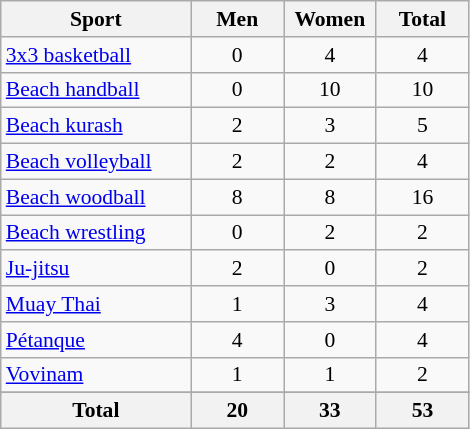<table class="wikitable sortable" style="font-size:90%; text-align:center;">
<tr>
<th width="120">Sport</th>
<th width="55">Men</th>
<th width="55">Women</th>
<th width="55">Total</th>
</tr>
<tr>
<td align="left"><a href='#'>3x3 basketball</a></td>
<td>0</td>
<td>4</td>
<td>4</td>
</tr>
<tr>
<td align="left"><a href='#'>Beach handball</a></td>
<td>0</td>
<td>10</td>
<td>10</td>
</tr>
<tr>
<td align="left"><a href='#'>Beach kurash</a></td>
<td>2</td>
<td>3</td>
<td>5</td>
</tr>
<tr>
<td align="left"><a href='#'>Beach volleyball</a></td>
<td>2</td>
<td>2</td>
<td>4</td>
</tr>
<tr>
<td align="left"><a href='#'>Beach woodball</a></td>
<td>8</td>
<td>8</td>
<td>16</td>
</tr>
<tr>
<td align="left"><a href='#'>Beach wrestling</a></td>
<td>0</td>
<td>2</td>
<td>2</td>
</tr>
<tr>
<td align="left"><a href='#'>Ju-jitsu</a></td>
<td>2</td>
<td>0</td>
<td>2</td>
</tr>
<tr>
<td align="left"><a href='#'>Muay Thai</a></td>
<td>1</td>
<td>3</td>
<td>4</td>
</tr>
<tr>
<td align="left"><a href='#'>Pétanque</a></td>
<td>4</td>
<td>0</td>
<td>4</td>
</tr>
<tr>
<td align="left"><a href='#'>Vovinam</a></td>
<td>1</td>
<td>1</td>
<td>2</td>
</tr>
<tr>
</tr>
<tr class="sortbottom">
<th>Total</th>
<th>20</th>
<th>33</th>
<th>53</th>
</tr>
</table>
